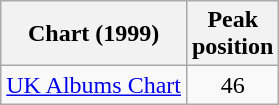<table class="wikitable">
<tr>
<th>Chart (1999)</th>
<th>Peak<br>position</th>
</tr>
<tr>
<td><a href='#'>UK Albums Chart</a></td>
<td align="center">46</td>
</tr>
</table>
